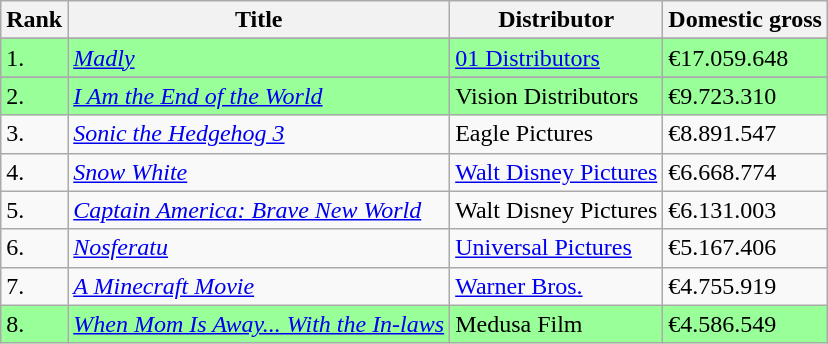<table class="wikitable sortable" style="margin:auto; margin:auto;">
<tr>
<th>Rank</th>
<th>Title</th>
<th>Distributor</th>
<th>Domestic gross</th>
</tr>
<tr>
</tr>
<tr style="background:#99FF99;">
<td>1.</td>
<td><em><a href='#'>Madly</a></em></td>
<td><a href='#'>01 Distributors</a></td>
<td>€17.059.648</td>
</tr>
<tr>
</tr>
<tr style="background:#99FF99;">
<td>2.</td>
<td><em><a href='#'>I Am the End of the World</a></em></td>
<td>Vision Distributors</td>
<td>€9.723.310</td>
</tr>
<tr>
<td>3.</td>
<td><em><a href='#'>Sonic the Hedgehog 3</a></em></td>
<td>Eagle Pictures</td>
<td>€8.891.547</td>
</tr>
<tr>
<td>4.</td>
<td><em><a href='#'>Snow White</a></em></td>
<td><a href='#'>Walt Disney Pictures</a></td>
<td>€6.668.774</td>
</tr>
<tr>
<td>5.</td>
<td><em><a href='#'>Captain America: Brave New World</a></em></td>
<td>Walt Disney Pictures</td>
<td>€6.131.003</td>
</tr>
<tr>
<td>6.</td>
<td><em><a href='#'>Nosferatu</a></em></td>
<td><a href='#'>Universal Pictures</a></td>
<td>€5.167.406</td>
</tr>
<tr>
<td>7.</td>
<td><em><a href='#'>A Minecraft Movie</a></em></td>
<td><a href='#'>Warner Bros.</a></td>
<td>€4.755.919</td>
</tr>
<tr style="background:#99FF99;">
<td>8.</td>
<td><em><a href='#'>When Mom Is Away... With the In-laws</a></em></td>
<td>Medusa Film</td>
<td>€4.586.549</td>
</tr>
</table>
